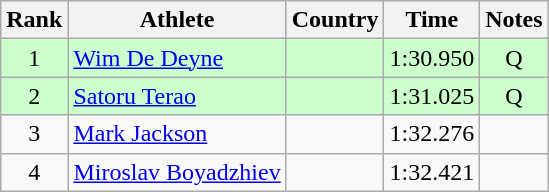<table class="wikitable sortable" style="text-align:center">
<tr>
<th>Rank</th>
<th>Athlete</th>
<th>Country</th>
<th>Time</th>
<th>Notes</th>
</tr>
<tr bgcolor=ccffcc>
<td>1</td>
<td align=left><a href='#'>Wim De Deyne</a></td>
<td align=left></td>
<td>1:30.950</td>
<td>Q</td>
</tr>
<tr bgcolor=ccffcc>
<td>2</td>
<td align=left><a href='#'>Satoru Terao</a></td>
<td align=left></td>
<td>1:31.025</td>
<td>Q</td>
</tr>
<tr>
<td>3</td>
<td align=left><a href='#'>Mark Jackson</a></td>
<td align=left></td>
<td>1:32.276</td>
<td></td>
</tr>
<tr>
<td>4</td>
<td align=left><a href='#'>Miroslav Boyadzhiev</a></td>
<td align=left></td>
<td>1:32.421</td>
<td></td>
</tr>
</table>
